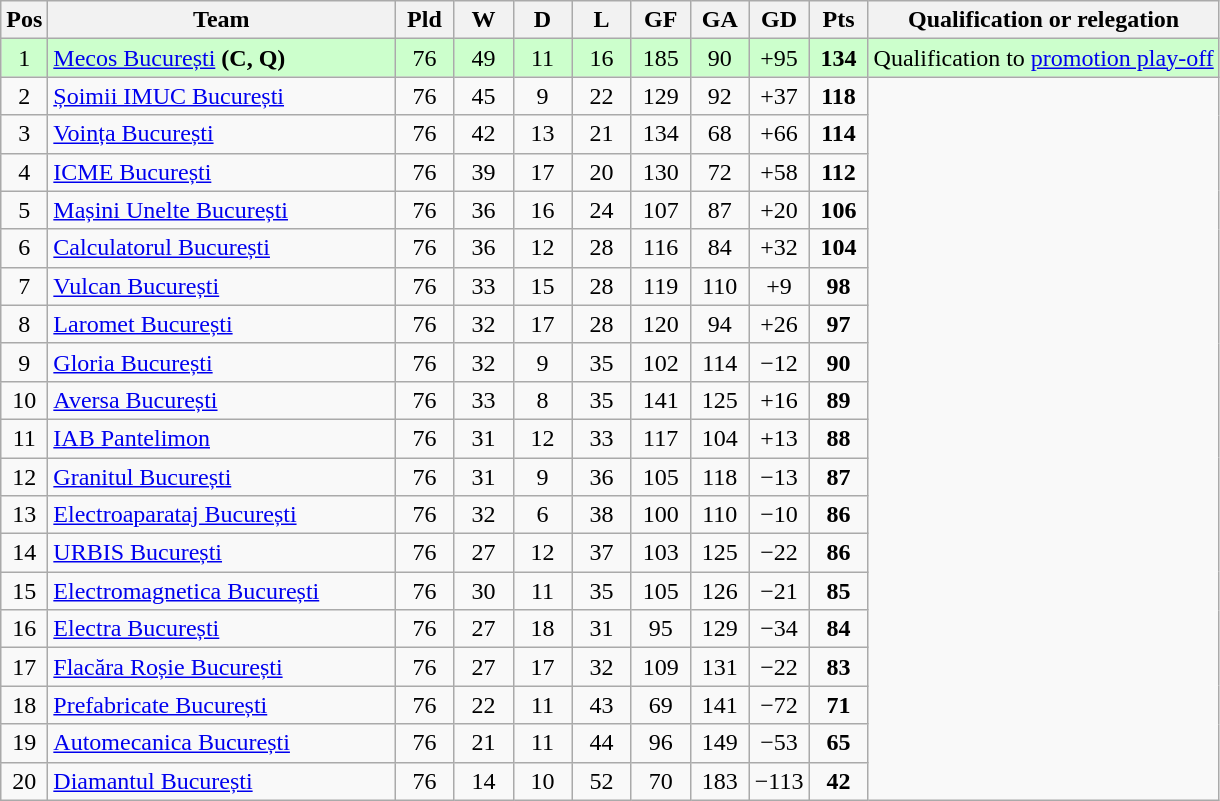<table class="wikitable" style="text-align:center">
<tr>
<th><abbr>Pos</abbr></th>
<th style="width:14em">Team</th>
<th style="width:2em"><abbr>Pld</abbr></th>
<th style="width:2em"><abbr>W</abbr></th>
<th style="width:2em"><abbr>D</abbr></th>
<th style="width:2em"><abbr>L</abbr></th>
<th style="width:2em"><abbr>GF</abbr></th>
<th style="width:2em"><abbr>GA</abbr></th>
<th style="width:2em"><abbr>GD</abbr></th>
<th style="width:2em"><abbr>Pts</abbr></th>
<th>Qualification or relegation</th>
</tr>
<tr align=center bgcolor=#ccffcc>
<td>1</td>
<td align=left><a href='#'>Mecos București</a> <strong>(C, Q)</strong></td>
<td>76</td>
<td>49</td>
<td>11</td>
<td>16</td>
<td>185</td>
<td>90</td>
<td>+95</td>
<td><strong>134</strong></td>
<td>Qualification to <a href='#'>promotion play-off</a></td>
</tr>
<tr align=center>
<td>2</td>
<td align=left><a href='#'>Șoimii IMUC București</a></td>
<td>76</td>
<td>45</td>
<td>9</td>
<td>22</td>
<td>129</td>
<td>92</td>
<td>+37</td>
<td><strong>118</strong></td>
</tr>
<tr align=center>
<td>3</td>
<td align=left><a href='#'>Voința București</a></td>
<td>76</td>
<td>42</td>
<td>13</td>
<td>21</td>
<td>134</td>
<td>68</td>
<td>+66</td>
<td><strong>114</strong></td>
</tr>
<tr align=center>
<td>4</td>
<td align=left><a href='#'>ICME București</a></td>
<td>76</td>
<td>39</td>
<td>17</td>
<td>20</td>
<td>130</td>
<td>72</td>
<td>+58</td>
<td><strong>112</strong></td>
</tr>
<tr align=center>
<td>5</td>
<td align=left><a href='#'>Mașini Unelte București</a></td>
<td>76</td>
<td>36</td>
<td>16</td>
<td>24</td>
<td>107</td>
<td>87</td>
<td>+20</td>
<td><strong>106</strong></td>
</tr>
<tr align=center>
<td>6</td>
<td align=left><a href='#'>Calculatorul București</a></td>
<td>76</td>
<td>36</td>
<td>12</td>
<td>28</td>
<td>116</td>
<td>84</td>
<td>+32</td>
<td><strong>104</strong></td>
</tr>
<tr align=center>
<td>7</td>
<td align=left><a href='#'>Vulcan București</a></td>
<td>76</td>
<td>33</td>
<td>15</td>
<td>28</td>
<td>119</td>
<td>110</td>
<td>+9</td>
<td><strong>98</strong></td>
</tr>
<tr align=center>
<td>8</td>
<td align=left><a href='#'>Laromet București</a></td>
<td>76</td>
<td>32</td>
<td>17</td>
<td>28</td>
<td>120</td>
<td>94</td>
<td>+26</td>
<td><strong>97</strong></td>
</tr>
<tr align=center>
<td>9</td>
<td align=left><a href='#'>Gloria București</a></td>
<td>76</td>
<td>32</td>
<td>9</td>
<td>35</td>
<td>102</td>
<td>114</td>
<td>−12</td>
<td><strong>90</strong></td>
</tr>
<tr align=center>
<td>10</td>
<td align=left><a href='#'>Aversa București</a></td>
<td>76</td>
<td>33</td>
<td>8</td>
<td>35</td>
<td>141</td>
<td>125</td>
<td>+16</td>
<td><strong>89</strong></td>
</tr>
<tr align=center>
<td>11</td>
<td align=left><a href='#'>IAB Pantelimon</a></td>
<td>76</td>
<td>31</td>
<td>12</td>
<td>33</td>
<td>117</td>
<td>104</td>
<td>+13</td>
<td><strong>88</strong></td>
</tr>
<tr align=center>
<td>12</td>
<td align=left><a href='#'>Granitul București</a></td>
<td>76</td>
<td>31</td>
<td>9</td>
<td>36</td>
<td>105</td>
<td>118</td>
<td>−13</td>
<td><strong>87</strong></td>
</tr>
<tr align=center>
<td>13</td>
<td align=left><a href='#'>Electroaparataj București</a></td>
<td>76</td>
<td>32</td>
<td>6</td>
<td>38</td>
<td>100</td>
<td>110</td>
<td>−10</td>
<td><strong>86</strong></td>
</tr>
<tr align=center>
<td>14</td>
<td align=left><a href='#'>URBIS București</a></td>
<td>76</td>
<td>27</td>
<td>12</td>
<td>37</td>
<td>103</td>
<td>125</td>
<td>−22</td>
<td><strong>86</strong></td>
</tr>
<tr align=center>
<td>15</td>
<td align=left><a href='#'>Electromagnetica București</a></td>
<td>76</td>
<td>30</td>
<td>11</td>
<td>35</td>
<td>105</td>
<td>126</td>
<td>−21</td>
<td><strong>85</strong></td>
</tr>
<tr align=center>
<td>16</td>
<td align=left><a href='#'>Electra București</a></td>
<td>76</td>
<td>27</td>
<td>18</td>
<td>31</td>
<td>95</td>
<td>129</td>
<td>−34</td>
<td><strong>84</strong></td>
</tr>
<tr align=center>
<td>17</td>
<td align=left><a href='#'>Flacăra Roșie București</a></td>
<td>76</td>
<td>27</td>
<td>17</td>
<td>32</td>
<td>109</td>
<td>131</td>
<td>−22</td>
<td><strong>83</strong></td>
</tr>
<tr align=center>
<td>18</td>
<td align=left><a href='#'>Prefabricate București</a></td>
<td>76</td>
<td>22</td>
<td>11</td>
<td>43</td>
<td>69</td>
<td>141</td>
<td>−72</td>
<td><strong>71</strong></td>
</tr>
<tr align=center>
<td>19</td>
<td align=left><a href='#'>Automecanica București</a></td>
<td>76</td>
<td>21</td>
<td>11</td>
<td>44</td>
<td>96</td>
<td>149</td>
<td>−53</td>
<td><strong>65</strong></td>
</tr>
<tr align=center>
<td>20</td>
<td align=left><a href='#'>Diamantul București</a></td>
<td>76</td>
<td>14</td>
<td>10</td>
<td>52</td>
<td>70</td>
<td>183</td>
<td>−113</td>
<td><strong>42</strong></td>
</tr>
</table>
